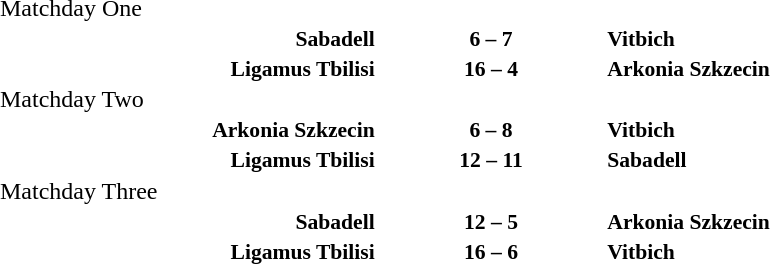<table width=100% cellspacing=1>
<tr>
<th width=20%></th>
<th width=12%></th>
<th width=20%></th>
<th></th>
</tr>
<tr>
<td>Matchday One</td>
</tr>
<tr style=font-size:90%>
<td align=right><strong>Sabadell</strong></td>
<td align=center><strong>6 – 7</strong></td>
<td><strong>Vitbich</strong></td>
</tr>
<tr style=font-size:90%>
<td align=right><strong>Ligamus Tbilisi</strong></td>
<td align=center><strong>16 – 4</strong></td>
<td><strong>Arkonia Szkzecin</strong></td>
</tr>
<tr>
<td>Matchday Two</td>
</tr>
<tr style=font-size:90%>
<td align=right><strong>Arkonia Szkzecin</strong></td>
<td align=center><strong>6 – 8</strong></td>
<td><strong>Vitbich</strong></td>
</tr>
<tr style=font-size:90%>
<td align=right><strong>Ligamus Tbilisi</strong></td>
<td align=center><strong>12 – 11</strong></td>
<td><strong>Sabadell</strong></td>
</tr>
<tr>
<td>Matchday Three</td>
</tr>
<tr style=font-size:90%>
<td align=right><strong>Sabadell</strong></td>
<td align=center><strong>12 – 5</strong></td>
<td><strong>Arkonia Szkzecin</strong></td>
</tr>
<tr style=font-size:90%>
<td align=right><strong>Ligamus Tbilisi</strong></td>
<td align=center><strong>16 – 6</strong></td>
<td><strong>Vitbich</strong></td>
</tr>
<tr>
</tr>
</table>
